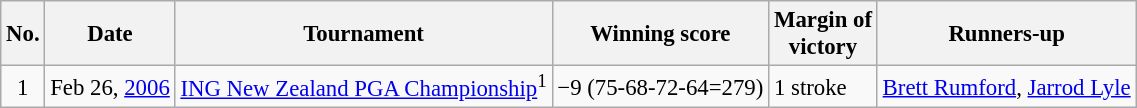<table class="wikitable" style="font-size:95%;">
<tr>
<th>No.</th>
<th>Date</th>
<th>Tournament</th>
<th>Winning score</th>
<th>Margin of<br>victory</th>
<th>Runners-up</th>
</tr>
<tr>
<td align=center>1</td>
<td align=right>Feb 26, <a href='#'>2006</a></td>
<td><a href='#'>ING New Zealand PGA Championship</a><sup>1</sup></td>
<td>−9 (75-68-72-64=279)</td>
<td>1 stroke</td>
<td> <a href='#'>Brett Rumford</a>,  <a href='#'>Jarrod Lyle</a></td>
</tr>
</table>
